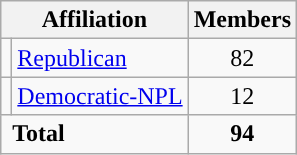<table class=wikitable>
<tr>
<th colspan=2 align=center valign=bottom>Affiliation</th>
<th valign=bottom>Members</th>
</tr>
<tr>
<td style="background-color:"></td>
<td><a href='#'>Republican</a></td>
<td align=center>82</td>
</tr>
<tr>
<td style="background-color:"></td>
<td><a href='#'>Democratic-NPL</a></td>
<td align=center>12</td>
</tr>
<tr>
<td colspan=2> <strong>Total</strong></td>
<td align=center><strong>94</strong></td>
</tr>
</table>
